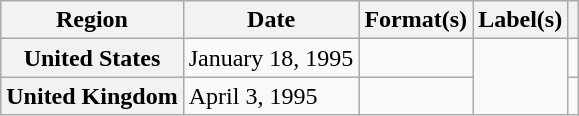<table class="wikitable plainrowheaders">
<tr>
<th scope="col">Region</th>
<th scope="col">Date</th>
<th scope="col">Format(s)</th>
<th scope="col">Label(s)</th>
<th scope="col"></th>
</tr>
<tr>
<th scope="row">United States</th>
<td>January 18, 1995</td>
<td></td>
<td rowspan="2"></td>
<td></td>
</tr>
<tr>
<th scope="row">United Kingdom</th>
<td>April 3, 1995</td>
<td></td>
<td></td>
</tr>
</table>
